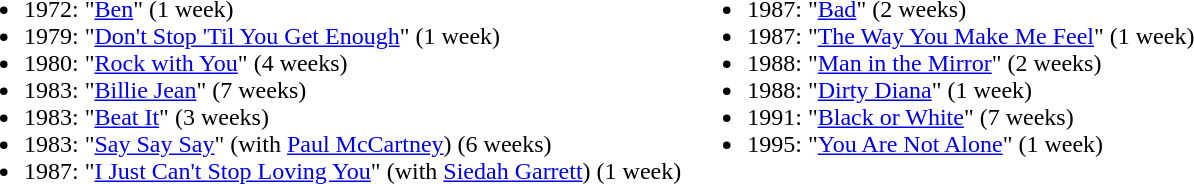<table border="0">
<tr>
<td><div><br><table>
<tr>
<td valign=top><br><ul><li>1972: "<a href='#'>Ben</a>" (1 week)</li><li>1979: "<a href='#'>Don't Stop 'Til You Get Enough</a>" (1 week)</li><li>1980: "<a href='#'>Rock with You</a>" (4 weeks)</li><li>1983: "<a href='#'>Billie Jean</a>" (7 weeks)</li><li>1983: "<a href='#'>Beat It</a>" (3 weeks)</li><li>1983: "<a href='#'>Say Say Say</a>" (with <a href='#'>Paul McCartney</a>) (6 weeks)</li><li>1987: "<a href='#'>I Just Can't Stop Loving You</a>" (with <a href='#'>Siedah Garrett</a>) (1 week)</li></ul></td>
<td valign=top><br><ul><li>1987: "<a href='#'>Bad</a>" (2 weeks)</li><li>1987: "<a href='#'>The Way You Make Me Feel</a>" (1 week)</li><li>1988: "<a href='#'>Man in the Mirror</a>" (2 weeks)</li><li>1988: "<a href='#'>Dirty Diana</a>" (1 week)</li><li>1991: "<a href='#'>Black or White</a>" (7 weeks)</li><li>1995: "<a href='#'>You Are Not Alone</a>" (1 week)</li></ul></td>
</tr>
</table>
</div></td>
</tr>
</table>
